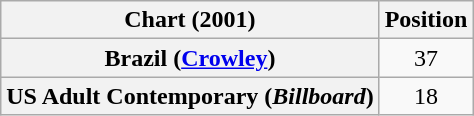<table class="wikitable plainrowheaders" style="text-align:center">
<tr>
<th>Chart (2001)</th>
<th>Position</th>
</tr>
<tr>
<th scope="row">Brazil (<a href='#'>Crowley</a>)</th>
<td>37</td>
</tr>
<tr>
<th scope="row">US Adult Contemporary (<em>Billboard</em>)</th>
<td>18</td>
</tr>
</table>
